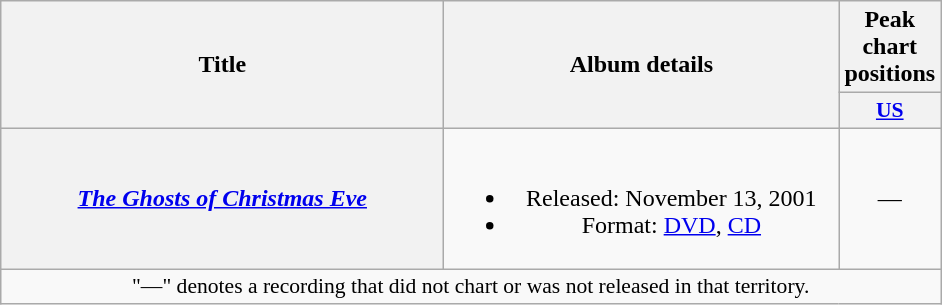<table class="wikitable plainrowheaders" style="text-align:center;" border="1">
<tr>
<th scope="col" rowspan="2" style="width:18em;">Title</th>
<th scope="col" rowspan="2" style="width:16em;">Album details</th>
<th scope="col" colspan="1">Peak chart positions</th>
</tr>
<tr>
<th scope="col" style="width:2.2em;font-size:90%;"><a href='#'>US</a><br></th>
</tr>
<tr>
<th scope="row"><em><a href='#'>The Ghosts of Christmas Eve</a></em></th>
<td><br><ul><li>Released: November 13, 2001</li><li>Format: <a href='#'>DVD</a>, <a href='#'>CD</a></li></ul></td>
<td>—</td>
</tr>
<tr>
<td colspan="14" style="font-size:90%">"—" denotes a recording that did not chart or was not released in that territory.</td>
</tr>
</table>
